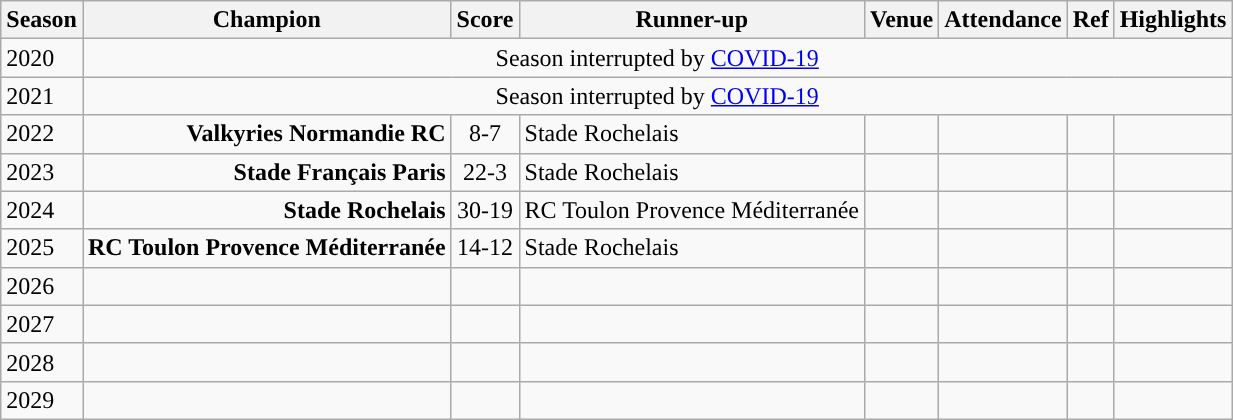<table class="wikitable">
<tr>
<th>Season</th>
<th> Champion</th>
<th>Score</th>
<th> Runner-up</th>
<th>Venue</th>
<th>Attendance</th>
<th>Ref</th>
<th>Highlights</th>
</tr>
<tr>
<td>2020</td>
<td align=center colspan="7">Season interrupted by <a href='#'>COVID-19</a></td>
</tr>
<tr>
<td>2021</td>
<td align=center colspan="7">Season interrupted by <a href='#'>COVID-19</a></td>
</tr>
<tr>
<td>2022</td>
<td style="text-align:right;"><strong>Valkyries Normandie RC</strong></td>
<td style="text-align:center;">8-7</td>
<td style="text-align:left;">Stade Rochelais</td>
<td></td>
<td></td>
<td></td>
<td></td>
</tr>
<tr>
<td>2023</td>
<td style="text-align:right;"><strong>Stade Français Paris</strong></td>
<td style="text-align:center;">22-3</td>
<td style="text-align:left;">Stade Rochelais</td>
<td></td>
<td></td>
<td></td>
<td></td>
</tr>
<tr>
<td>2024</td>
<td style="text-align:right;"><strong>Stade Rochelais</strong></td>
<td style="text-align:center;">30-19</td>
<td style="text-align:left;">RC Toulon Provence Méditerranée</td>
<td></td>
<td></td>
<td></td>
<td></td>
</tr>
<tr>
<td>2025</td>
<td style="text-align:right;"><strong>RC Toulon Provence Méditerranée</strong></td>
<td style="text-align:center;">14-12</td>
<td style="text-align:left;">Stade Rochelais</td>
<td></td>
<td></td>
<td></td>
<td></td>
</tr>
<tr>
<td>2026</td>
<td align="right"></td>
<td></td>
<td align="left"></td>
<td></td>
<td></td>
<td></td>
<td></td>
</tr>
<tr>
<td>2027</td>
<td align="right"></td>
<td></td>
<td align="left"></td>
<td></td>
<td></td>
<td></td>
<td></td>
</tr>
<tr>
<td>2028</td>
<td align="right"></td>
<td></td>
<td align="left"></td>
<td></td>
<td></td>
<td></td>
<td></td>
</tr>
<tr>
<td>2029</td>
<td align="right"></td>
<td></td>
<td align="left"></td>
<td></td>
<td></td>
<td></td>
<td></td>
</tr>
</table>
